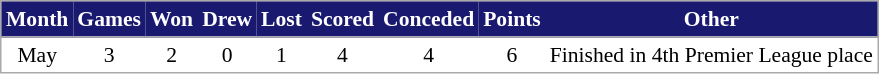<table cellspacing="0" cellpadding="3" style="border:1px solid #aaa; font-size:90%;">
<tr style="background:#191970; color:white;">
<th style="border-bottom:1px solid #aaa; text-align:center;">Month</th>
<th style="border-bottom:1px solid #aaa; text-align:center;">Games</th>
<th style="border-bottom:1px solid #aaa; text-align:center;">Won</th>
<th style="border-bottom:1px solid #aaa; text-align:center;">Drew</th>
<th style="border-bottom:1px solid #aaa; text-align:center;">Lost</th>
<th style="border-bottom:1px solid #aaa; text-align:center;">Scored</th>
<th style="border-bottom:1px solid #aaa; text-align:center;">Conceded</th>
<th style="border-bottom:1px solid #aaa; text-align:center;">Points</th>
<th style="border-bottom:1px solid #aaa; text-align:center;">Other</th>
</tr>
<tr style="text-align:center;">
<td>May</td>
<td style="text-align:center;">3</td>
<td style="text-align:center;">2</td>
<td style="text-align:center;">0</td>
<td style="text-align:center;">1</td>
<td style="text-align:center;">4</td>
<td style="text-align:center;">4</td>
<td style="text-align:center;">6</td>
<td style="text-align:center;">Finished in 4th Premier League place</td>
</tr>
</table>
